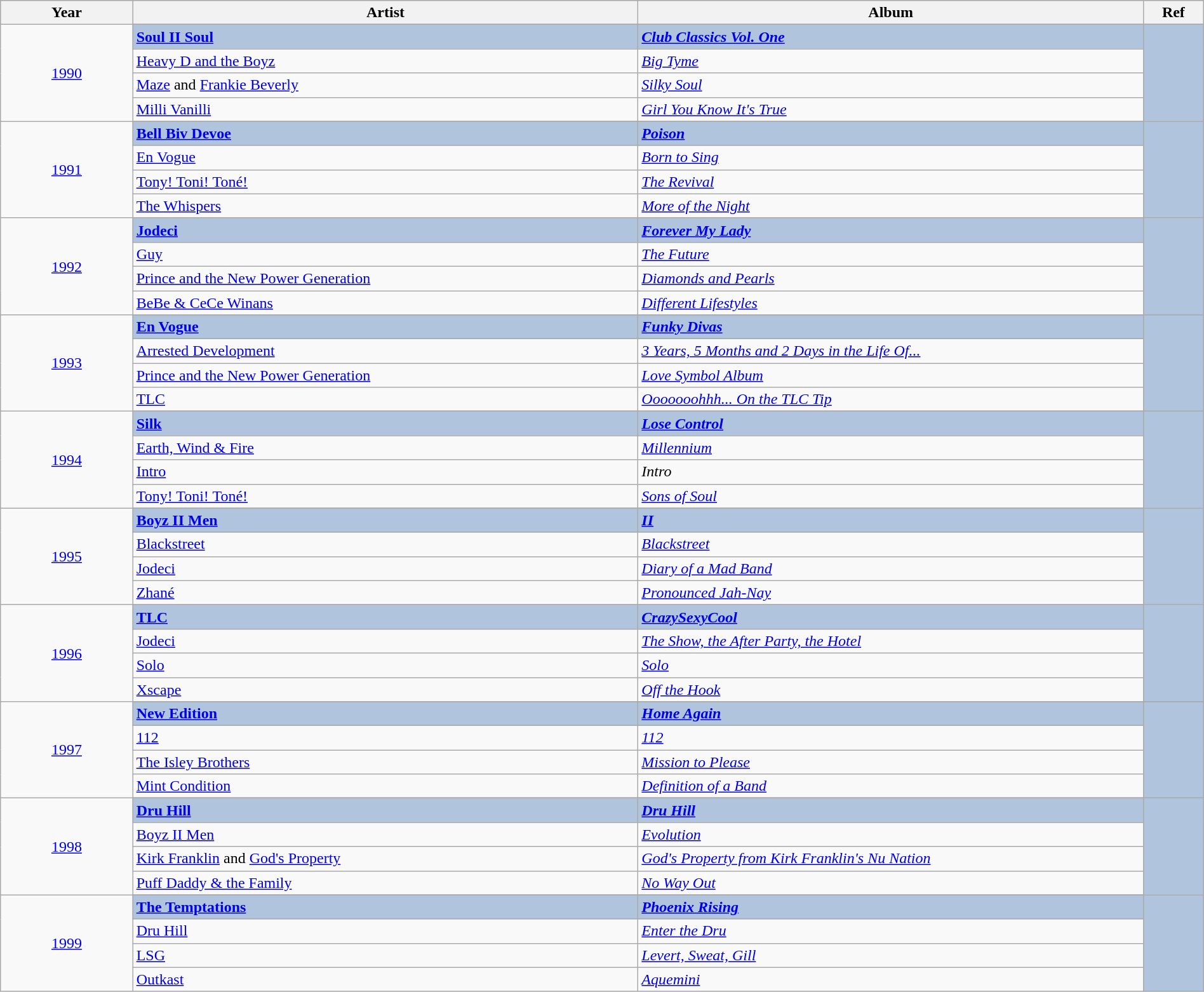<table class="wikitable" style="width:100%;">
<tr style="background:#bebebe;">
<th style="width:11%;">Year</th>
<th style="width:42%;">Artist</th>
<th style="width:42%;">Album</th>
<th style="width:5%;">Ref</th>
</tr>
<tr>
<td rowspan="5" align="center"><a href='#'>1990</a></td>
</tr>
<tr style="background:#B0C4DE">
<td><strong><a href='#'>Soul II Soul</a></strong></td>
<td><strong><em><a href='#'>Club Classics Vol. One</a></em></strong></td>
<td rowspan="5" align="center"></td>
</tr>
<tr>
<td><a href='#'>Heavy D and the Boyz</a></td>
<td><em><a href='#'>Big Tyme</a></em></td>
</tr>
<tr>
<td><a href='#'>Maze</a> and <a href='#'>Frankie Beverly</a></td>
<td><em><a href='#'>Silky Soul</a></em></td>
</tr>
<tr>
<td><a href='#'>Milli Vanilli</a></td>
<td><em><a href='#'>Girl You Know It's True</a></em></td>
</tr>
<tr>
<td rowspan="5" align="center"><a href='#'>1991</a></td>
</tr>
<tr style="background:#B0C4DE">
<td><strong><a href='#'>Bell Biv Devoe</a></strong></td>
<td><strong><em><a href='#'>Poison</a></em></strong></td>
<td rowspan="5" align="center"></td>
</tr>
<tr>
<td><a href='#'>En Vogue</a></td>
<td><em><a href='#'>Born to Sing</a></em></td>
</tr>
<tr>
<td><a href='#'>Tony! Toni! Toné!</a></td>
<td><em><a href='#'>The Revival</a></em></td>
</tr>
<tr>
<td><a href='#'>The Whispers</a></td>
<td><em><a href='#'>More of the Night</a></em></td>
</tr>
<tr>
<td rowspan="5" align="center"><a href='#'>1992</a></td>
</tr>
<tr style="background:#B0C4DE">
<td><strong><a href='#'>Jodeci</a></strong></td>
<td><strong><em><a href='#'>Forever My Lady</a></em></strong></td>
<td rowspan="5" align="center"></td>
</tr>
<tr>
<td><a href='#'>Guy</a></td>
<td><em><a href='#'>The Future</a></em></td>
</tr>
<tr>
<td><a href='#'>Prince and the New Power Generation</a></td>
<td><em><a href='#'>Diamonds and Pearls</a></em></td>
</tr>
<tr>
<td><a href='#'>BeBe & CeCe Winans</a></td>
<td><em><a href='#'>Different Lifestyles</a></em></td>
</tr>
<tr>
<td rowspan="5" align="center"><a href='#'>1993</a></td>
</tr>
<tr style="background:#B0C4DE">
<td><strong><a href='#'>En Vogue</a></strong></td>
<td><strong><em><a href='#'>Funky Divas</a></em></strong></td>
<td rowspan="5" align="center"></td>
</tr>
<tr>
<td><a href='#'>Arrested Development</a></td>
<td><em><a href='#'>3 Years, 5 Months and 2 Days in the Life Of...</a></em></td>
</tr>
<tr>
<td><a href='#'>Prince and the New Power Generation</a></td>
<td><em><a href='#'>Love Symbol Album</a></em></td>
</tr>
<tr>
<td><a href='#'>TLC</a></td>
<td><em><a href='#'>Ooooooohhh... On the TLC Tip</a></em></td>
</tr>
<tr>
<td rowspan="5" align="center"><a href='#'>1994</a></td>
</tr>
<tr style="background:#B0C4DE">
<td><strong><a href='#'>Silk</a></strong></td>
<td><strong><em><a href='#'>Lose Control</a></em></strong></td>
<td rowspan="5" align="center"></td>
</tr>
<tr>
<td><a href='#'>Earth, Wind & Fire</a></td>
<td><em><a href='#'>Millennium</a></em></td>
</tr>
<tr>
<td><a href='#'>Intro</a></td>
<td><em>Intro</em></td>
</tr>
<tr>
<td><a href='#'>Tony! Toni! Toné!</a></td>
<td><em><a href='#'>Sons of Soul</a></em></td>
</tr>
<tr>
<td rowspan="5" align="center"><a href='#'>1995</a></td>
</tr>
<tr style="background:#B0C4DE">
<td><strong><a href='#'>Boyz II Men</a></strong></td>
<td><strong><em><a href='#'>II</a></em></strong></td>
<td rowspan="5" align="center"></td>
</tr>
<tr>
<td><a href='#'>Blackstreet</a></td>
<td><em><a href='#'>Blackstreet</a></em></td>
</tr>
<tr>
<td><a href='#'>Jodeci</a></td>
<td><em><a href='#'>Diary of a Mad Band</a></em></td>
</tr>
<tr>
<td><a href='#'>Zhané</a></td>
<td><em><a href='#'>Pronounced Jah-Nay</a></em></td>
</tr>
<tr>
<td rowspan="5" align="center"><a href='#'>1996</a></td>
</tr>
<tr style="background:#B0C4DE">
<td><strong><a href='#'>TLC</a></strong></td>
<td><strong><em><a href='#'>CrazySexyCool</a></em></strong></td>
<td rowspan="4" align="center"></td>
</tr>
<tr>
<td><a href='#'>Jodeci</a></td>
<td><em><a href='#'>The Show, the After Party, the Hotel</a></em></td>
</tr>
<tr>
<td><a href='#'>Solo</a></td>
<td><em><a href='#'>Solo</a></em></td>
</tr>
<tr>
<td><a href='#'>Xscape</a></td>
<td><em><a href='#'>Off the Hook</a></em></td>
</tr>
<tr>
<td rowspan="5" align="center"><a href='#'>1997</a></td>
</tr>
<tr style="background:#B0C4DE">
<td><strong><a href='#'>New Edition</a></strong></td>
<td><strong><em><a href='#'>Home Again</a></em></strong></td>
<td rowspan="5" align="center"></td>
</tr>
<tr>
<td><a href='#'>112</a></td>
<td><em><a href='#'>112</a></em></td>
</tr>
<tr>
<td><a href='#'>The Isley Brothers</a></td>
<td><em><a href='#'>Mission to Please</a></em></td>
</tr>
<tr>
<td><a href='#'>Mint Condition</a></td>
<td><em><a href='#'>Definition of a Band</a></em></td>
</tr>
<tr>
<td rowspan="5" align="center"><a href='#'>1998</a></td>
</tr>
<tr style="background:#B0C4DE">
<td><strong><a href='#'>Dru Hill</a></strong></td>
<td><strong><em><a href='#'>Dru Hill</a></em></strong></td>
<td rowspan="5" align="center"></td>
</tr>
<tr>
<td><a href='#'>Boyz II Men</a></td>
<td><em><a href='#'>Evolution</a></em></td>
</tr>
<tr>
<td><a href='#'>Kirk Franklin</a> and <a href='#'>God's Property</a></td>
<td><em><a href='#'>God's Property from Kirk Franklin's Nu Nation</a></em></td>
</tr>
<tr>
<td><a href='#'>Puff Daddy & the Family</a></td>
<td><em><a href='#'>No Way Out</a></em></td>
</tr>
<tr>
<td rowspan="5" align="center"><a href='#'>1999</a></td>
</tr>
<tr style="background:#B0C4DE">
<td><strong><a href='#'>The Temptations</a></strong></td>
<td><strong><em><a href='#'>Phoenix Rising</a></em></strong></td>
<td rowspan="5" align="center"></td>
</tr>
<tr>
<td><a href='#'>Dru Hill</a></td>
<td><em><a href='#'>Enter the Dru</a></em></td>
</tr>
<tr>
<td><a href='#'>LSG</a></td>
<td><em><a href='#'>Levert, Sweat, Gill</a></em></td>
</tr>
<tr>
<td><a href='#'>Outkast</a></td>
<td><em><a href='#'>Aquemini</a></em></td>
</tr>
</table>
